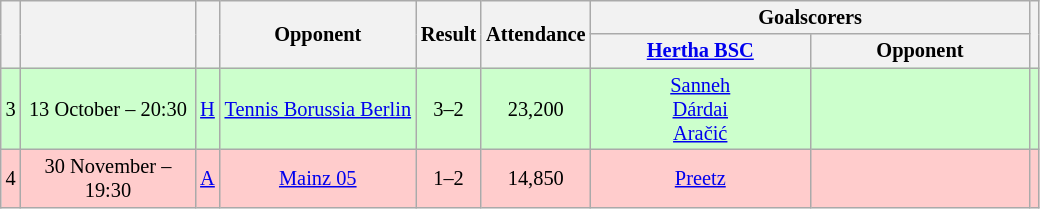<table class="wikitable" Style="text-align: center;font-size:85%">
<tr>
<th rowspan="2"></th>
<th rowspan="2" style="width:110px"></th>
<th rowspan="2"></th>
<th rowspan="2">Opponent</th>
<th rowspan="2">Result</th>
<th rowspan="2">Attendance</th>
<th colspan="2">Goalscorers</th>
<th rowspan="2"></th>
</tr>
<tr>
<th style="width:140px"><a href='#'>Hertha BSC</a></th>
<th style="width:140px">Opponent</th>
</tr>
<tr style="background:#cfc;">
<td>3</td>
<td>13 October – 20:30</td>
<td><a href='#'>H</a></td>
<td><a href='#'>Tennis Borussia Berlin</a></td>
<td>3–2 </td>
<td>23,200</td>
<td><a href='#'>Sanneh</a> <br><a href='#'>Dárdai</a> <br><a href='#'>Aračić</a> </td>
<td></td>
<td></td>
</tr>
<tr style="background:#fcc;">
<td>4</td>
<td>30 November – 19:30</td>
<td><a href='#'>A</a></td>
<td><a href='#'>Mainz 05</a></td>
<td>1–2 </td>
<td>14,850</td>
<td><a href='#'>Preetz</a> </td>
<td></td>
<td></td>
</tr>
</table>
